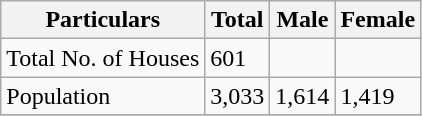<table class="wikitable sortable">
<tr>
<th>Particulars</th>
<th>Total</th>
<th>Male</th>
<th>Female</th>
</tr>
<tr>
<td>Total No. of Houses</td>
<td>601</td>
<td></td>
<td></td>
</tr>
<tr>
<td>Population</td>
<td>3,033</td>
<td>1,614</td>
<td>1,419</td>
</tr>
<tr>
</tr>
</table>
